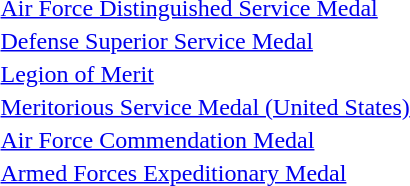<table>
<tr>
<td></td>
<td><a href='#'>Air Force Distinguished Service Medal</a></td>
</tr>
<tr>
<td></td>
<td><a href='#'>Defense Superior Service Medal</a></td>
</tr>
<tr>
<td></td>
<td><a href='#'>Legion of Merit</a></td>
</tr>
<tr>
<td></td>
<td><a href='#'>Meritorious Service Medal (United States)</a></td>
</tr>
<tr>
<td></td>
<td><a href='#'>Air Force Commendation Medal</a></td>
</tr>
<tr>
<td></td>
<td><a href='#'>Armed Forces Expeditionary Medal</a></td>
</tr>
</table>
